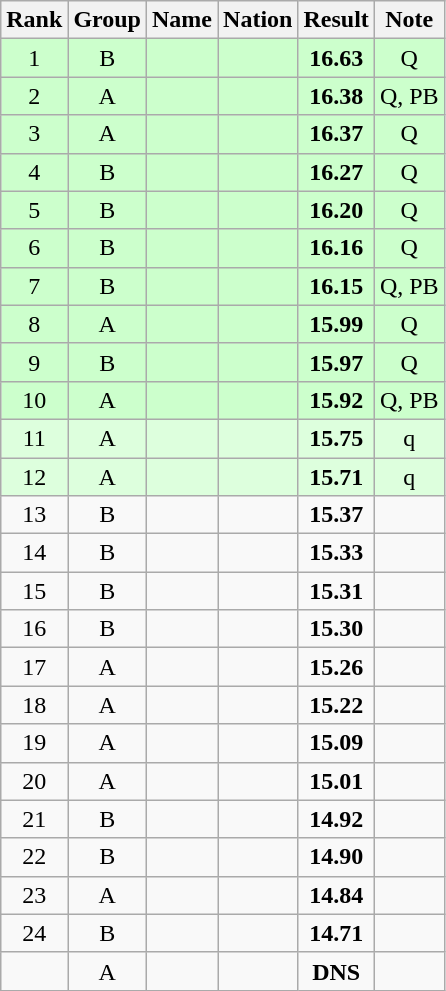<table class="wikitable sortable" style="text-align:center">
<tr>
<th>Rank</th>
<th>Group</th>
<th>Name</th>
<th>Nation</th>
<th>Result</th>
<th>Note</th>
</tr>
<tr bgcolor=ccffcc>
<td>1</td>
<td>B</td>
<td align=left></td>
<td align=left></td>
<td><strong>16.63</strong></td>
<td>Q</td>
</tr>
<tr bgcolor=ccffcc>
<td>2</td>
<td>A</td>
<td align=left></td>
<td align=left></td>
<td><strong>16.38</strong></td>
<td>Q, PB</td>
</tr>
<tr bgcolor=ccffcc>
<td>3</td>
<td>A</td>
<td align=left></td>
<td align=left></td>
<td><strong>16.37</strong></td>
<td>Q</td>
</tr>
<tr bgcolor=ccffcc>
<td>4</td>
<td>B</td>
<td align=left></td>
<td align=left></td>
<td><strong>16.27</strong></td>
<td>Q</td>
</tr>
<tr bgcolor=ccffcc>
<td>5</td>
<td>B</td>
<td align=left></td>
<td align=left></td>
<td><strong>16.20</strong></td>
<td>Q</td>
</tr>
<tr bgcolor=ccffcc>
<td>6</td>
<td>B</td>
<td align=left></td>
<td align=left></td>
<td><strong>16.16</strong></td>
<td>Q</td>
</tr>
<tr bgcolor=ccffcc>
<td>7</td>
<td>B</td>
<td align=left></td>
<td align=left></td>
<td><strong>16.15</strong></td>
<td>Q, PB</td>
</tr>
<tr bgcolor=ccffcc>
<td>8</td>
<td>A</td>
<td align=left></td>
<td align=left></td>
<td><strong>15.99</strong></td>
<td>Q</td>
</tr>
<tr bgcolor=ccffcc>
<td>9</td>
<td>B</td>
<td align=left></td>
<td align=left></td>
<td><strong>15.97</strong></td>
<td>Q</td>
</tr>
<tr bgcolor=ccffcc>
<td>10</td>
<td>A</td>
<td align=left></td>
<td align=left></td>
<td><strong>15.92</strong></td>
<td>Q, PB</td>
</tr>
<tr bgcolor=ddffdd>
<td>11</td>
<td>A</td>
<td align=left></td>
<td align=left></td>
<td><strong>15.75</strong></td>
<td>q</td>
</tr>
<tr bgcolor=ddffdd>
<td>12</td>
<td>A</td>
<td align=left></td>
<td align=left></td>
<td><strong>15.71</strong></td>
<td>q</td>
</tr>
<tr>
<td>13</td>
<td>B</td>
<td align=left></td>
<td align=left></td>
<td><strong>15.37</strong></td>
<td></td>
</tr>
<tr>
<td>14</td>
<td>B</td>
<td align=left></td>
<td align=left></td>
<td><strong>15.33</strong></td>
<td></td>
</tr>
<tr>
<td>15</td>
<td>B</td>
<td align=left></td>
<td align=left></td>
<td><strong>15.31</strong></td>
<td></td>
</tr>
<tr>
<td>16</td>
<td>B</td>
<td align=left></td>
<td align=left></td>
<td><strong>15.30</strong></td>
<td></td>
</tr>
<tr>
<td>17</td>
<td>A</td>
<td align=left></td>
<td align=left></td>
<td><strong>15.26</strong></td>
<td></td>
</tr>
<tr>
<td>18</td>
<td>A</td>
<td align=left></td>
<td align=left></td>
<td><strong>15.22</strong></td>
<td></td>
</tr>
<tr>
<td>19</td>
<td>A</td>
<td align=left></td>
<td align=left></td>
<td><strong>15.09</strong></td>
<td></td>
</tr>
<tr>
<td>20</td>
<td>A</td>
<td align=left></td>
<td align=left></td>
<td><strong>15.01</strong></td>
<td></td>
</tr>
<tr>
<td>21</td>
<td>B</td>
<td align=left></td>
<td align=left></td>
<td><strong>14.92</strong></td>
<td></td>
</tr>
<tr>
<td>22</td>
<td>B</td>
<td align=left></td>
<td align=left></td>
<td><strong>14.90</strong></td>
<td></td>
</tr>
<tr>
<td>23</td>
<td>A</td>
<td align=left></td>
<td align=left></td>
<td><strong>14.84</strong></td>
<td></td>
</tr>
<tr>
<td>24</td>
<td>B</td>
<td align=left></td>
<td align=left></td>
<td><strong>14.71</strong></td>
<td></td>
</tr>
<tr>
<td></td>
<td>A</td>
<td align=left></td>
<td align=left></td>
<td><strong>DNS</strong></td>
<td></td>
</tr>
</table>
